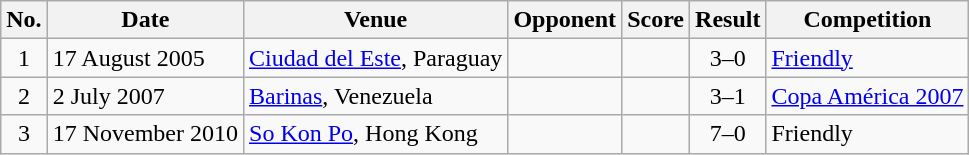<table class="wikitable sortable">
<tr>
<th scope="col">No.</th>
<th scope="col">Date</th>
<th scope="col">Venue</th>
<th scope="col">Opponent</th>
<th scope="col">Score</th>
<th scope="col">Result</th>
<th scope="col">Competition</th>
</tr>
<tr>
<td align="center">1</td>
<td>17 August 2005</td>
<td><a href='#'>Ciudad del Este</a>, Paraguay</td>
<td></td>
<td></td>
<td align="center">3–0</td>
<td><a href='#'>Friendly</a></td>
</tr>
<tr>
<td align="center">2</td>
<td>2 July 2007</td>
<td><a href='#'>Barinas</a>, Venezuela</td>
<td></td>
<td></td>
<td align="center">3–1</td>
<td><a href='#'>Copa América 2007</a></td>
</tr>
<tr>
<td align="center">3</td>
<td>17 November 2010</td>
<td><a href='#'>So Kon Po</a>, Hong Kong</td>
<td></td>
<td></td>
<td align="center">7–0</td>
<td>Friendly</td>
</tr>
</table>
